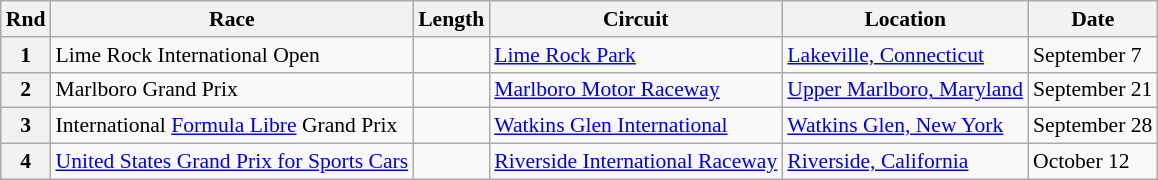<table class="wikitable" style="font-size: 90%;">
<tr>
<th>Rnd</th>
<th>Race</th>
<th>Length</th>
<th>Circuit</th>
<th>Location</th>
<th>Date</th>
</tr>
<tr>
<th>1</th>
<td>Lime Rock International Open</td>
<td align="center"></td>
<td><a href='#'>Lime Rock Park</a></td>
<td><a href='#'>Lakeville, Connecticut</a></td>
<td>September 7</td>
</tr>
<tr>
<th>2</th>
<td>Marlboro Grand Prix</td>
<td align="center"></td>
<td><a href='#'>Marlboro Motor Raceway</a></td>
<td><a href='#'>Upper Marlboro, Maryland</a></td>
<td>September 21</td>
</tr>
<tr>
<th>3</th>
<td>International <a href='#'>Formula Libre</a> Grand Prix</td>
<td align="center"></td>
<td><a href='#'>Watkins Glen International</a></td>
<td><a href='#'>Watkins Glen, New York</a></td>
<td>September 28</td>
</tr>
<tr>
<th>4</th>
<td><a href='#'>United States Grand Prix for Sports Cars</a></td>
<td align="center"></td>
<td><a href='#'>Riverside International Raceway</a></td>
<td><a href='#'>Riverside, California</a></td>
<td>October 12</td>
</tr>
</table>
